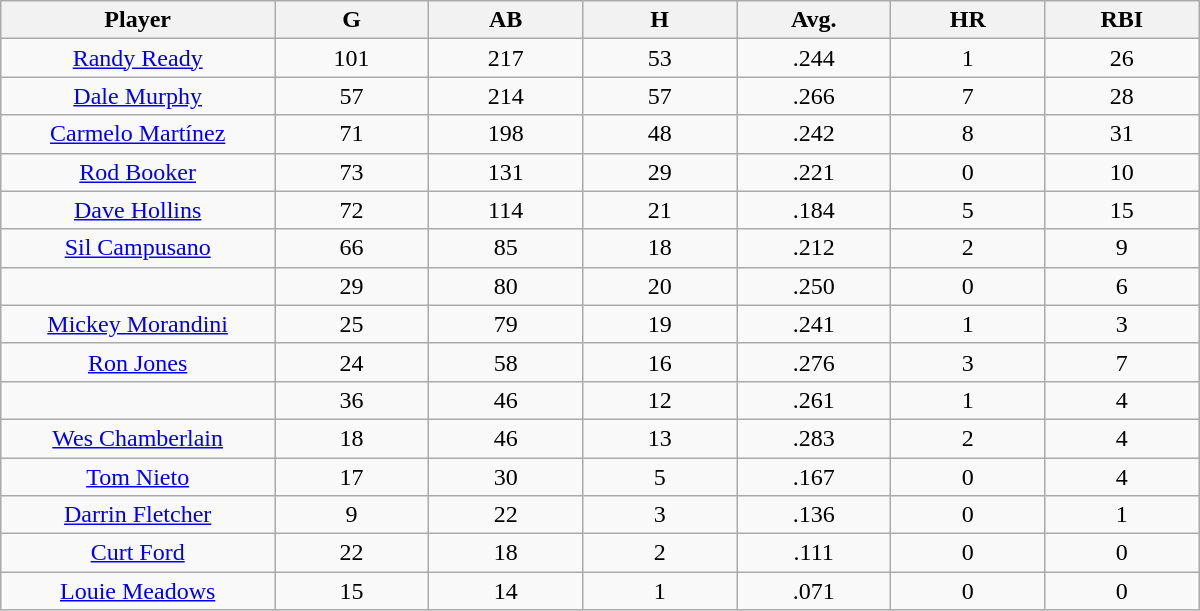<table class="wikitable sortable">
<tr>
<th bgcolor="#DDDDFF" width="16%">Player</th>
<th bgcolor="#DDDDFF" width="9%">G</th>
<th bgcolor="#DDDDFF" width="9%">AB</th>
<th bgcolor="#DDDDFF" width="9%">H</th>
<th bgcolor="#DDDDFF" width="9%">Avg.</th>
<th bgcolor="#DDDDFF" width="9%">HR</th>
<th bgcolor="#DDDDFF" width="9%">RBI</th>
</tr>
<tr align="center">
<td><a href='#'>Randy Ready</a></td>
<td>101</td>
<td>217</td>
<td>53</td>
<td>.244</td>
<td>1</td>
<td>26</td>
</tr>
<tr align=center>
<td><a href='#'>Dale Murphy</a></td>
<td>57</td>
<td>214</td>
<td>57</td>
<td>.266</td>
<td>7</td>
<td>28</td>
</tr>
<tr align=center>
<td><a href='#'>Carmelo Martínez</a></td>
<td>71</td>
<td>198</td>
<td>48</td>
<td>.242</td>
<td>8</td>
<td>31</td>
</tr>
<tr align=center>
<td><a href='#'>Rod Booker</a></td>
<td>73</td>
<td>131</td>
<td>29</td>
<td>.221</td>
<td>0</td>
<td>10</td>
</tr>
<tr align=center>
<td><a href='#'>Dave Hollins</a></td>
<td>72</td>
<td>114</td>
<td>21</td>
<td>.184</td>
<td>5</td>
<td>15</td>
</tr>
<tr align=center>
<td><a href='#'>Sil Campusano</a></td>
<td>66</td>
<td>85</td>
<td>18</td>
<td>.212</td>
<td>2</td>
<td>9</td>
</tr>
<tr align=center>
<td></td>
<td>29</td>
<td>80</td>
<td>20</td>
<td>.250</td>
<td>0</td>
<td>6</td>
</tr>
<tr align="center">
<td><a href='#'>Mickey Morandini</a></td>
<td>25</td>
<td>79</td>
<td>19</td>
<td>.241</td>
<td>1</td>
<td>3</td>
</tr>
<tr align=center>
<td><a href='#'>Ron Jones</a></td>
<td>24</td>
<td>58</td>
<td>16</td>
<td>.276</td>
<td>3</td>
<td>7</td>
</tr>
<tr align=center>
<td></td>
<td>36</td>
<td>46</td>
<td>12</td>
<td>.261</td>
<td>1</td>
<td>4</td>
</tr>
<tr align="center">
<td><a href='#'>Wes Chamberlain</a></td>
<td>18</td>
<td>46</td>
<td>13</td>
<td>.283</td>
<td>2</td>
<td>4</td>
</tr>
<tr align=center>
<td><a href='#'>Tom Nieto</a></td>
<td>17</td>
<td>30</td>
<td>5</td>
<td>.167</td>
<td>0</td>
<td>4</td>
</tr>
<tr align=center>
<td><a href='#'>Darrin Fletcher</a></td>
<td>9</td>
<td>22</td>
<td>3</td>
<td>.136</td>
<td>0</td>
<td>1</td>
</tr>
<tr align=center>
<td><a href='#'>Curt Ford</a></td>
<td>22</td>
<td>18</td>
<td>2</td>
<td>.111</td>
<td>0</td>
<td>0</td>
</tr>
<tr align=center>
<td><a href='#'>Louie Meadows</a></td>
<td>15</td>
<td>14</td>
<td>1</td>
<td>.071</td>
<td>0</td>
<td>0</td>
</tr>
</table>
